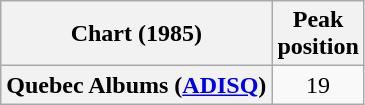<table class="wikitable plainrowheaders" style="text-align:center">
<tr>
<th scope="col">Chart (1985)</th>
<th scope="col">Peak<br>position</th>
</tr>
<tr>
<th scope="row">Quebec Albums (<a href='#'>ADISQ</a>)</th>
<td>19</td>
</tr>
</table>
